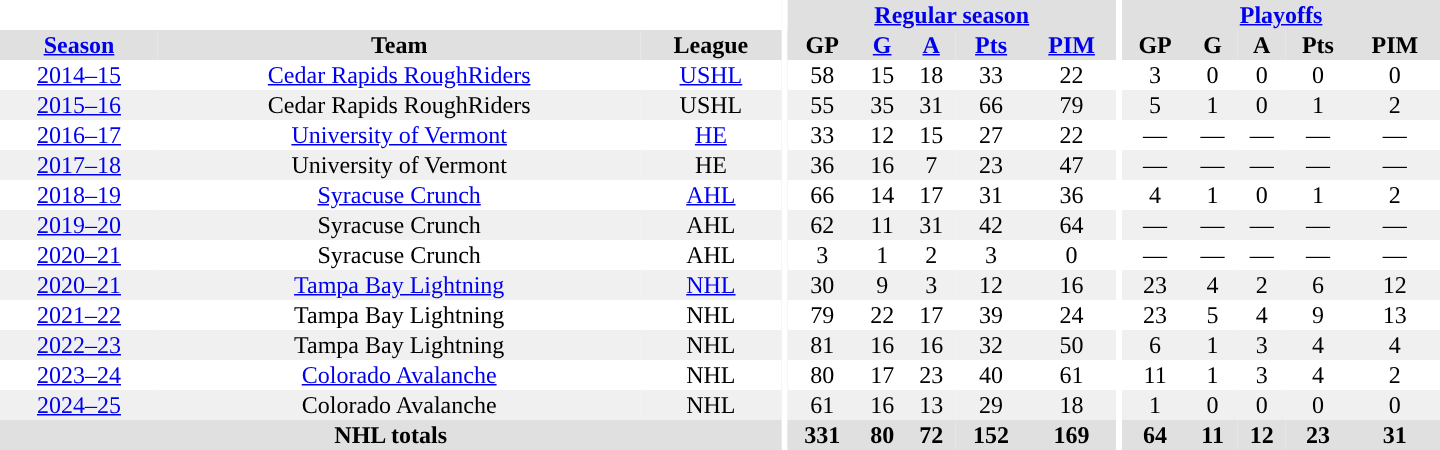<table border="0" cellpadding="1" cellspacing="0" style="text-align:center; width:60em">
<tr style="background:#e0e0e0;">
<th colspan="3" style="background:#fff;"></th>
<th rowspan="99" style="background:#fff;"></th>
<th colspan="5"><a href='#'>Regular season</a></th>
<th rowspan="99" style="background:#fff;"></th>
<th colspan="5"><a href='#'>Playoffs</a></th>
</tr>
<tr style="background:#e0e0e0;">
<th><a href='#'>Season</a></th>
<th>Team</th>
<th>League</th>
<th>GP</th>
<th><a href='#'>G</a></th>
<th><a href='#'>A</a></th>
<th><a href='#'>Pts</a></th>
<th><a href='#'>PIM</a></th>
<th>GP</th>
<th>G</th>
<th>A</th>
<th>Pts</th>
<th>PIM</th>
</tr>
<tr style="text-align:center;">
<td><a href='#'>2014–15</a></td>
<td><a href='#'>Cedar Rapids RoughRiders</a></td>
<td><a href='#'>USHL</a></td>
<td>58</td>
<td>15</td>
<td>18</td>
<td>33</td>
<td>22</td>
<td>3</td>
<td>0</td>
<td>0</td>
<td>0</td>
<td>0</td>
</tr>
<tr style="text-align:center; background:#f0f0f0;">
<td><a href='#'>2015–16</a></td>
<td>Cedar Rapids RoughRiders</td>
<td>USHL</td>
<td>55</td>
<td>35</td>
<td>31</td>
<td>66</td>
<td>79</td>
<td>5</td>
<td>1</td>
<td>0</td>
<td>1</td>
<td>2</td>
</tr>
<tr style="text-align:center;">
<td><a href='#'>2016–17</a></td>
<td><a href='#'>University of Vermont</a></td>
<td><a href='#'>HE</a></td>
<td>33</td>
<td>12</td>
<td>15</td>
<td>27</td>
<td>22</td>
<td>—</td>
<td>—</td>
<td>—</td>
<td>—</td>
<td>—</td>
</tr>
<tr style="text-align:center; background:#f0f0f0;">
<td><a href='#'>2017–18</a></td>
<td>University of Vermont</td>
<td>HE</td>
<td>36</td>
<td>16</td>
<td>7</td>
<td>23</td>
<td>47</td>
<td>—</td>
<td>—</td>
<td>—</td>
<td>—</td>
<td>—</td>
</tr>
<tr style="text-align:center;">
<td><a href='#'>2018–19</a></td>
<td><a href='#'>Syracuse Crunch</a></td>
<td><a href='#'>AHL</a></td>
<td>66</td>
<td>14</td>
<td>17</td>
<td>31</td>
<td>36</td>
<td>4</td>
<td>1</td>
<td>0</td>
<td>1</td>
<td>2</td>
</tr>
<tr style="text-align:center; background:#f0f0f0;">
<td><a href='#'>2019–20</a></td>
<td>Syracuse Crunch</td>
<td>AHL</td>
<td>62</td>
<td>11</td>
<td>31</td>
<td>42</td>
<td>64</td>
<td>—</td>
<td>—</td>
<td>—</td>
<td>—</td>
<td>—</td>
</tr>
<tr style="text-align:center;">
<td><a href='#'>2020–21</a></td>
<td>Syracuse Crunch</td>
<td>AHL</td>
<td>3</td>
<td>1</td>
<td>2</td>
<td>3</td>
<td>0</td>
<td>—</td>
<td>—</td>
<td>—</td>
<td>—</td>
<td>—</td>
</tr>
<tr style="text-align:center; background:#f0f0f0;">
<td><a href='#'>2020–21</a></td>
<td><a href='#'>Tampa Bay Lightning</a></td>
<td><a href='#'>NHL</a></td>
<td>30</td>
<td>9</td>
<td>3</td>
<td>12</td>
<td>16</td>
<td>23</td>
<td>4</td>
<td>2</td>
<td>6</td>
<td>12</td>
</tr>
<tr style="text-align:center;">
<td><a href='#'>2021–22</a></td>
<td>Tampa Bay Lightning</td>
<td>NHL</td>
<td>79</td>
<td>22</td>
<td>17</td>
<td>39</td>
<td>24</td>
<td>23</td>
<td>5</td>
<td>4</td>
<td>9</td>
<td>13</td>
</tr>
<tr style="text-align:center; background:#f0f0f0;">
<td><a href='#'>2022–23</a></td>
<td>Tampa Bay Lightning</td>
<td>NHL</td>
<td>81</td>
<td>16</td>
<td>16</td>
<td>32</td>
<td>50</td>
<td>6</td>
<td>1</td>
<td>3</td>
<td>4</td>
<td>4</td>
</tr>
<tr>
<td><a href='#'>2023–24</a></td>
<td><a href='#'>Colorado Avalanche</a></td>
<td>NHL</td>
<td>80</td>
<td>17</td>
<td>23</td>
<td>40</td>
<td>61</td>
<td>11</td>
<td>1</td>
<td>3</td>
<td>4</td>
<td>2</td>
</tr>
<tr style="text-align:center; background:#f0f0f0;">
<td><a href='#'>2024–25</a></td>
<td>Colorado Avalanche</td>
<td>NHL</td>
<td>61</td>
<td>16</td>
<td>13</td>
<td>29</td>
<td>18</td>
<td>1</td>
<td>0</td>
<td>0</td>
<td>0</td>
<td>0</td>
</tr>
<tr style="background:#e0e0e0;">
<th colspan="3">NHL totals</th>
<th>331</th>
<th>80</th>
<th>72</th>
<th>152</th>
<th>169</th>
<th>64</th>
<th>11</th>
<th>12</th>
<th>23</th>
<th>31</th>
</tr>
</table>
